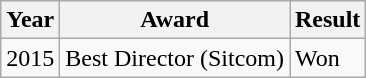<table class="wikitable">
<tr>
<th>Year</th>
<th>Award</th>
<th>Result</th>
</tr>
<tr>
<td>2015</td>
<td>Best Director (Sitcom)</td>
<td>Won</td>
</tr>
</table>
